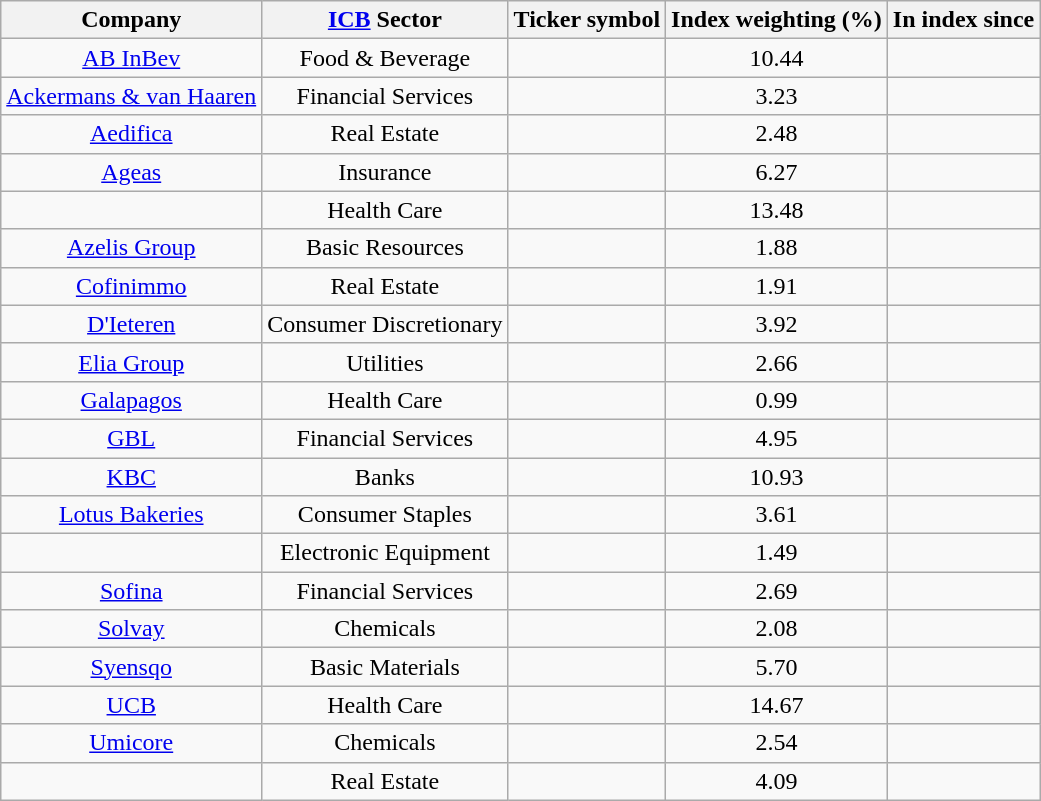<table class="wikitable sortable" style="text-align: center;" cellpadding=2 cellspacing=2>
<tr>
<th>Company</th>
<th><a href='#'>ICB</a> Sector</th>
<th>Ticker symbol</th>
<th>Index weighting (%)</th>
<th>In index since</th>
</tr>
<tr>
<td><a href='#'>AB InBev</a></td>
<td>Food & Beverage</td>
<td></td>
<td>10.44</td>
<td></td>
</tr>
<tr>
<td><a href='#'>Ackermans & van Haaren</a></td>
<td>Financial Services</td>
<td></td>
<td>3.23</td>
<td></td>
</tr>
<tr>
<td><a href='#'>Aedifica</a></td>
<td>Real Estate</td>
<td></td>
<td>2.48</td>
<td></td>
</tr>
<tr>
<td><a href='#'>Ageas</a></td>
<td>Insurance</td>
<td></td>
<td>6.27</td>
<td></td>
</tr>
<tr>
<td></td>
<td>Health Care</td>
<td></td>
<td>13.48</td>
<td></td>
</tr>
<tr>
<td><a href='#'>Azelis Group</a></td>
<td>Basic Resources</td>
<td></td>
<td>1.88</td>
<td></td>
</tr>
<tr>
<td><a href='#'>Cofinimmo</a></td>
<td>Real Estate</td>
<td></td>
<td>1.91</td>
<td></td>
</tr>
<tr>
<td><a href='#'>D'Ieteren</a></td>
<td>Consumer Discretionary</td>
<td></td>
<td>3.92</td>
<td></td>
</tr>
<tr>
<td><a href='#'>Elia Group</a></td>
<td>Utilities</td>
<td></td>
<td>2.66</td>
<td></td>
</tr>
<tr>
<td><a href='#'>Galapagos</a></td>
<td>Health Care</td>
<td></td>
<td>0.99</td>
<td></td>
</tr>
<tr>
<td><a href='#'>GBL</a></td>
<td>Financial Services</td>
<td></td>
<td>4.95</td>
<td></td>
</tr>
<tr>
<td><a href='#'>KBC</a></td>
<td>Banks</td>
<td></td>
<td>10.93</td>
<td></td>
</tr>
<tr>
<td><a href='#'>Lotus Bakeries</a></td>
<td>Consumer Staples</td>
<td></td>
<td>3.61</td>
<td></td>
</tr>
<tr>
<td></td>
<td>Electronic Equipment</td>
<td></td>
<td>1.49</td>
<td></td>
</tr>
<tr>
<td><a href='#'>Sofina</a></td>
<td>Financial Services</td>
<td></td>
<td>2.69</td>
<td></td>
</tr>
<tr>
<td><a href='#'>Solvay</a></td>
<td>Chemicals</td>
<td></td>
<td>2.08</td>
<td></td>
</tr>
<tr>
<td><a href='#'>Syensqo</a></td>
<td>Basic Materials</td>
<td></td>
<td>5.70</td>
<td></td>
</tr>
<tr>
<td><a href='#'>UCB</a></td>
<td>Health Care</td>
<td></td>
<td>14.67</td>
<td></td>
</tr>
<tr>
<td><a href='#'>Umicore</a></td>
<td>Chemicals</td>
<td></td>
<td>2.54</td>
<td></td>
</tr>
<tr>
<td></td>
<td>Real Estate</td>
<td></td>
<td>4.09</td>
<td></td>
</tr>
</table>
